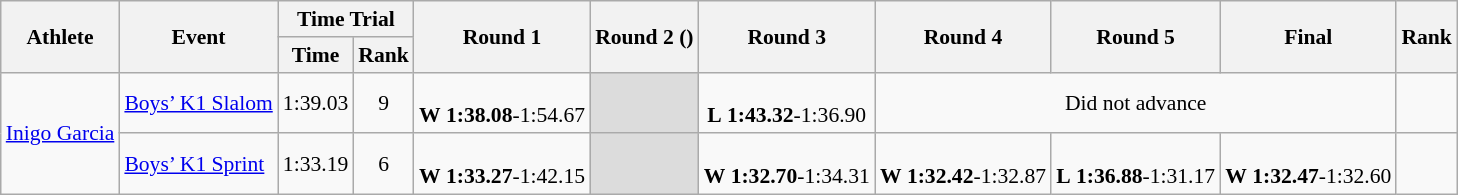<table class="wikitable" border="1" style="font-size:90%">
<tr>
<th rowspan=2>Athlete</th>
<th rowspan=2>Event</th>
<th colspan=2>Time Trial</th>
<th rowspan=2>Round 1</th>
<th rowspan=2>Round 2 ()</th>
<th rowspan=2>Round 3</th>
<th rowspan=2>Round 4</th>
<th rowspan=2>Round 5</th>
<th rowspan=2>Final</th>
<th rowspan=2>Rank</th>
</tr>
<tr>
<th>Time</th>
<th>Rank</th>
</tr>
<tr>
<td rowspan=2><a href='#'>Inigo Garcia</a></td>
<td><a href='#'>Boys’ K1 Slalom</a></td>
<td align=center>1:39.03</td>
<td align=center>9</td>
<td align=center><br><strong>W</strong> <strong>1:38.08</strong>-1:54.67</td>
<td bgcolor=#DCDCDC></td>
<td align=center><br><strong>L</strong> <strong>1:43.32</strong>-1:36.90</td>
<td align=center colspan=3>Did not advance</td>
</tr>
<tr>
<td><a href='#'>Boys’ K1 Sprint</a></td>
<td align=center>1:33.19</td>
<td align=center>6</td>
<td align=center><br><strong>W</strong> <strong>1:33.27</strong>-1:42.15</td>
<td bgcolor=#DCDCDC></td>
<td align=center><br><strong>W</strong> <strong>1:32.70</strong>-1:34.31</td>
<td align=center><br><strong>W</strong> <strong>1:32.42</strong>-1:32.87</td>
<td align=center><br><strong>L</strong> <strong>1:36.88</strong>-1:31.17</td>
<td align=center><br><strong>W</strong> <strong>1:32.47</strong>-1:32.60</td>
<td align=center></td>
</tr>
</table>
